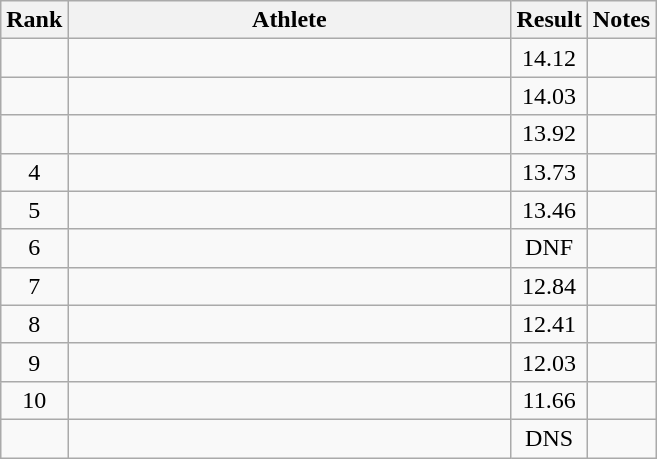<table class="wikitable" style="text-align:center">
<tr>
<th>Rank</th>
<th Style="width:18em">Athlete</th>
<th>Result</th>
<th>Notes</th>
</tr>
<tr>
<td></td>
<td style="text-align:left"></td>
<td>14.12</td>
<td></td>
</tr>
<tr>
<td></td>
<td style="text-align:left"></td>
<td>14.03</td>
<td></td>
</tr>
<tr>
<td></td>
<td style="text-align:left"></td>
<td>13.92</td>
<td></td>
</tr>
<tr>
<td>4</td>
<td style="text-align:left"></td>
<td>13.73</td>
<td></td>
</tr>
<tr>
<td>5</td>
<td style="text-align:left"></td>
<td>13.46</td>
<td></td>
</tr>
<tr>
<td>6</td>
<td style="text-align:left"></td>
<td>DNF</td>
<td></td>
</tr>
<tr>
<td>7</td>
<td style="text-align:left"></td>
<td>12.84</td>
<td></td>
</tr>
<tr>
<td>8</td>
<td style="text-align:left"></td>
<td>12.41</td>
<td></td>
</tr>
<tr>
<td>9</td>
<td style="text-align:left"></td>
<td>12.03</td>
<td></td>
</tr>
<tr>
<td>10</td>
<td style="text-align:left"></td>
<td>11.66</td>
<td></td>
</tr>
<tr>
<td></td>
<td style="text-align:left"></td>
<td>DNS</td>
<td></td>
</tr>
</table>
